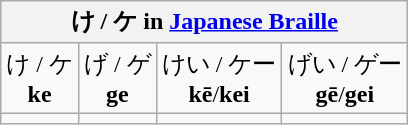<table class="wikitable nowrap" style="text-align:center">
<tr>
<th colspan=4>け / ケ in <a href='#'>Japanese Braille</a></th>
</tr>
<tr>
<td>け / ケ <br><strong>ke</strong></td>
<td>げ / ゲ <br><strong>ge</strong></td>
<td>けい / ケー <br><strong>kē</strong>/<strong>kei</strong></td>
<td>げい / ゲー <br><strong>gē</strong>/<strong>gei</strong></td>
</tr>
<tr>
<td></td>
<td></td>
<td></td>
<td></td>
</tr>
</table>
